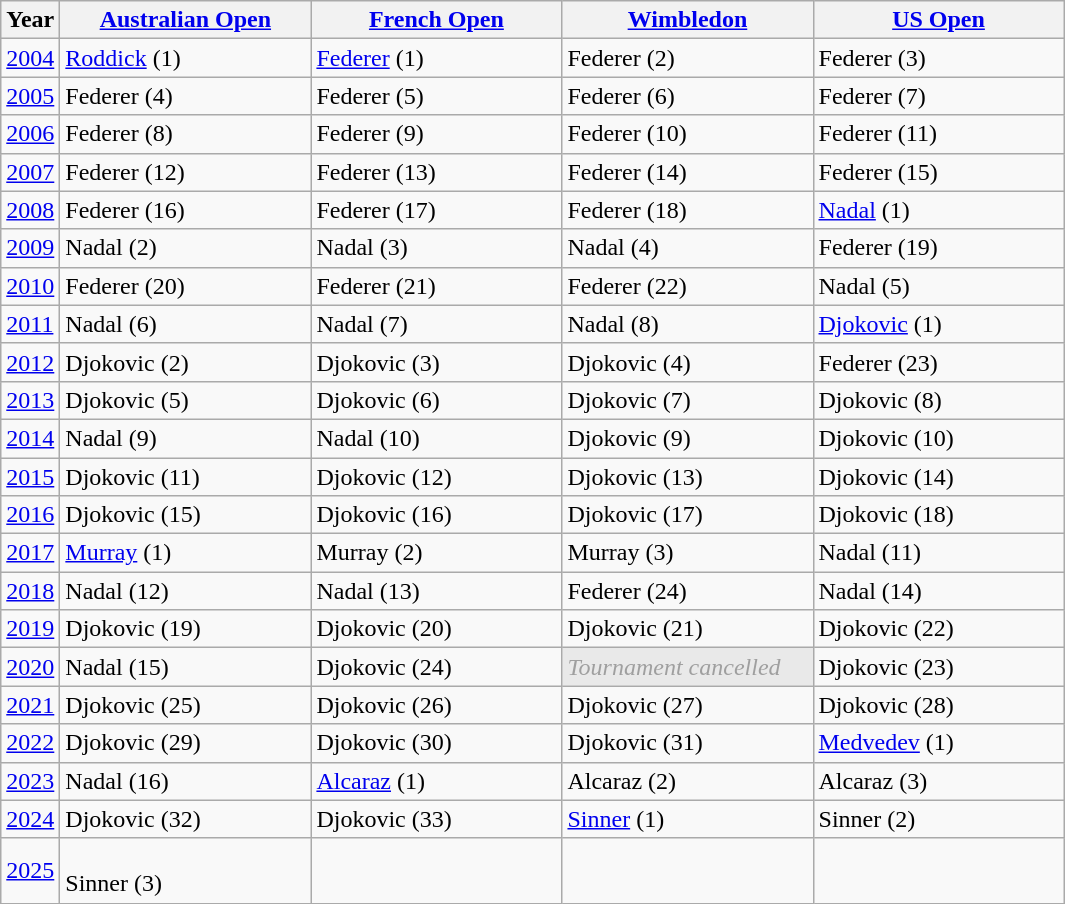<table class="wikitable sortable">
<tr>
<th>Year</th>
<th width=160> <a href='#'>Australian Open</a></th>
<th width=160> <a href='#'>French Open</a></th>
<th width=160> <a href='#'>Wimbledon</a></th>
<th width=160> <a href='#'>US Open</a></th>
</tr>
<tr>
<td><a href='#'>2004</a></td>
<td> <a href='#'>Roddick</a> (1)</td>
<td> <a href='#'>Federer</a> (1)</td>
<td> Federer (2)</td>
<td> Federer (3)</td>
</tr>
<tr>
<td><a href='#'>2005</a></td>
<td> Federer (4)</td>
<td> Federer (5)</td>
<td> Federer (6)</td>
<td> Federer (7)</td>
</tr>
<tr>
<td><a href='#'>2006</a></td>
<td> Federer (8)</td>
<td> Federer (9)</td>
<td> Federer (10)</td>
<td> Federer (11)</td>
</tr>
<tr>
<td><a href='#'>2007</a></td>
<td> Federer (12)</td>
<td> Federer (13)</td>
<td> Federer (14)</td>
<td> Federer (15)</td>
</tr>
<tr>
<td><a href='#'>2008</a></td>
<td> Federer (16)</td>
<td> Federer (17)</td>
<td> Federer (18)</td>
<td> <a href='#'>Nadal</a> (1)</td>
</tr>
<tr>
<td><a href='#'>2009</a></td>
<td> Nadal (2)</td>
<td> Nadal (3)</td>
<td> Nadal  (4)</td>
<td> Federer (19)</td>
</tr>
<tr>
<td><a href='#'>2010</a></td>
<td> Federer (20)</td>
<td> Federer (21)</td>
<td> Federer  (22)</td>
<td> Nadal (5)</td>
</tr>
<tr>
<td><a href='#'>2011</a></td>
<td> Nadal (6)</td>
<td> Nadal (7)</td>
<td> Nadal (8)</td>
<td> <a href='#'>Djokovic</a> (1)</td>
</tr>
<tr>
<td><a href='#'>2012</a></td>
<td> Djokovic (2)</td>
<td> Djokovic (3)</td>
<td> Djokovic (4)</td>
<td> Federer (23)</td>
</tr>
<tr>
<td><a href='#'>2013</a></td>
<td> Djokovic (5)</td>
<td> Djokovic (6)</td>
<td> Djokovic (7)</td>
<td> Djokovic (8)</td>
</tr>
<tr>
<td><a href='#'>2014</a></td>
<td> Nadal (9)</td>
<td> Nadal (10)</td>
<td> Djokovic  (9)</td>
<td> Djokovic (10)</td>
</tr>
<tr>
<td><a href='#'>2015</a></td>
<td> Djokovic (11)</td>
<td> Djokovic (12)</td>
<td> Djokovic (13)</td>
<td> Djokovic (14)</td>
</tr>
<tr>
<td><a href='#'>2016</a></td>
<td> Djokovic (15)</td>
<td> Djokovic (16)</td>
<td> Djokovic (17)</td>
<td> Djokovic (18)</td>
</tr>
<tr>
<td><a href='#'>2017</a></td>
<td> <a href='#'>Murray</a> (1)</td>
<td> Murray (2)</td>
<td> Murray (3)</td>
<td> Nadal (11)</td>
</tr>
<tr>
<td><a href='#'>2018</a></td>
<td> Nadal (12)</td>
<td> Nadal (13)</td>
<td> Federer  (24)</td>
<td> Nadal (14)</td>
</tr>
<tr>
<td><a href='#'>2019</a></td>
<td> Djokovic (19)</td>
<td> Djokovic (20)</td>
<td> Djokovic (21)</td>
<td> Djokovic (22)</td>
</tr>
<tr>
<td><a href='#'>2020</a></td>
<td> Nadal (15)</td>
<td> Djokovic (24)</td>
<td bgcolor="#E9E9E9" style="color:#9f9f9f;"><em>Tournament cancelled</em> </td>
<td> Djokovic (23)</td>
</tr>
<tr>
<td><a href='#'>2021</a></td>
<td> Djokovic (25)</td>
<td> Djokovic (26)</td>
<td> Djokovic (27)</td>
<td> Djokovic (28)</td>
</tr>
<tr>
<td><a href='#'>2022</a></td>
<td> Djokovic  (29)</td>
<td> Djokovic (30)</td>
<td> Djokovic (31)</td>
<td> <a href='#'>Medvedev</a> (1)</td>
</tr>
<tr>
<td><a href='#'>2023</a></td>
<td> Nadal (16)</td>
<td> <a href='#'>Alcaraz</a> (1)</td>
<td> Alcaraz (2)</td>
<td> Alcaraz (3)</td>
</tr>
<tr>
<td><a href='#'>2024</a></td>
<td> Djokovic (32)</td>
<td> Djokovic (33)</td>
<td> <a href='#'>Sinner</a> (1)</td>
<td> Sinner (2)</td>
</tr>
<tr>
<td><a href='#'>2025</a></td>
<td><br> Sinner (3)</td>
<td></td>
<td></td>
<td></td>
</tr>
</table>
